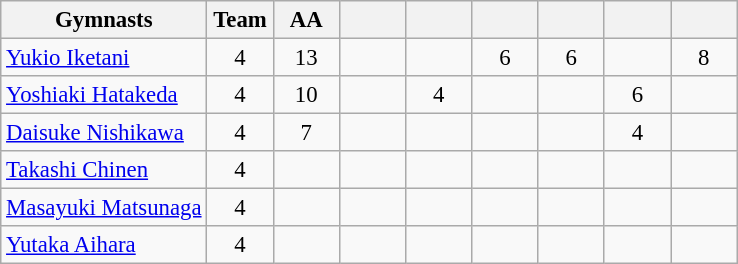<table class="wikitable sortable collapsible autocollapse plainrowheaders" style="text-align:center; font-size:95%;">
<tr>
<th width=28% class=unsortable>Gymnasts</th>
<th width=9% class=unsortable>Team</th>
<th width=9% class=unsortable>AA</th>
<th width=9% class=unsortable></th>
<th width=9% class=unsortable></th>
<th width=9% class=unsortable></th>
<th width=9% class=unsortable></th>
<th width=9% class=unsortable></th>
<th width=9% class=unsortable></th>
</tr>
<tr>
<td align=left><a href='#'>Yukio Iketani</a></td>
<td>4</td>
<td>13</td>
<td></td>
<td></td>
<td>6</td>
<td>6</td>
<td></td>
<td>8</td>
</tr>
<tr>
<td align=left><a href='#'>Yoshiaki Hatakeda</a></td>
<td>4</td>
<td>10</td>
<td></td>
<td>4</td>
<td></td>
<td></td>
<td>6</td>
<td></td>
</tr>
<tr>
<td align=left><a href='#'>Daisuke Nishikawa</a></td>
<td>4</td>
<td>7</td>
<td></td>
<td></td>
<td></td>
<td></td>
<td>4</td>
<td></td>
</tr>
<tr>
<td align=left><a href='#'>Takashi Chinen</a></td>
<td>4</td>
<td></td>
<td></td>
<td></td>
<td></td>
<td></td>
<td></td>
<td></td>
</tr>
<tr>
<td align=left><a href='#'>Masayuki Matsunaga</a></td>
<td>4</td>
<td></td>
<td></td>
<td></td>
<td></td>
<td></td>
<td></td>
<td></td>
</tr>
<tr>
<td align=left><a href='#'>Yutaka Aihara</a></td>
<td>4</td>
<td></td>
<td></td>
<td></td>
<td></td>
<td></td>
<td></td>
<td></td>
</tr>
</table>
